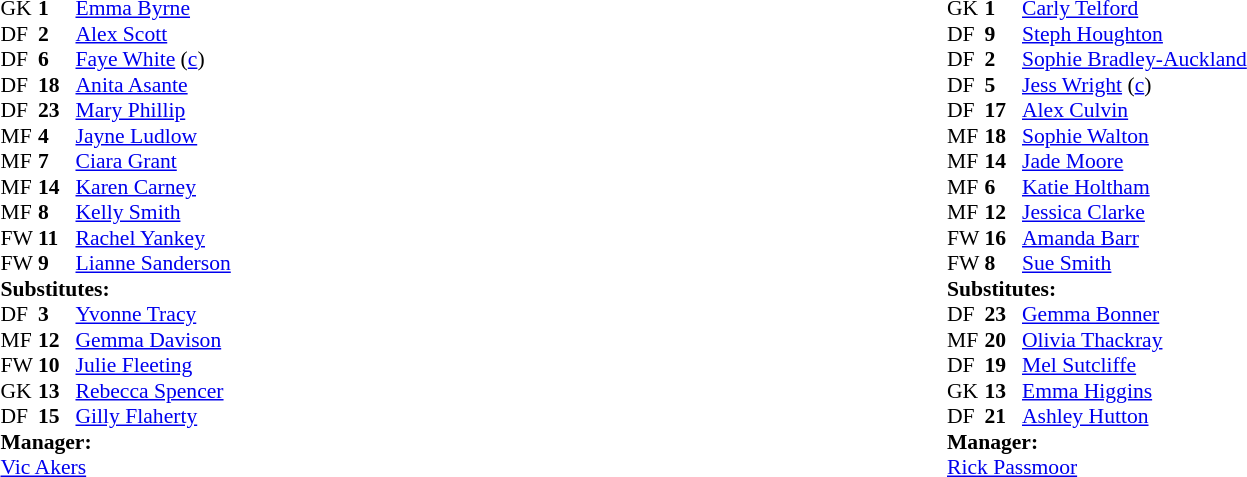<table style="width:100%;">
<tr>
<td style="vertical-align:top; width:50%;"><br><table style="font-size: 90%" cellspacing="0" cellpadding="0">
<tr>
<td colspan="4"></td>
</tr>
<tr>
<th width="25"></th>
<th width="25"></th>
</tr>
<tr>
<td>GK</td>
<td><strong>1</strong></td>
<td> <a href='#'>Emma Byrne</a></td>
</tr>
<tr>
<td>DF</td>
<td><strong>2</strong></td>
<td> <a href='#'>Alex Scott</a></td>
</tr>
<tr>
<td>DF</td>
<td><strong>6</strong></td>
<td> <a href='#'>Faye White</a> (<a href='#'>c</a>)</td>
</tr>
<tr>
<td>DF</td>
<td><strong>18</strong></td>
<td> <a href='#'>Anita Asante</a></td>
</tr>
<tr>
<td>DF</td>
<td><strong>23</strong></td>
<td> <a href='#'>Mary Phillip</a></td>
</tr>
<tr>
<td>MF</td>
<td><strong>4</strong></td>
<td> <a href='#'>Jayne Ludlow</a></td>
<td></td>
<td></td>
</tr>
<tr>
<td>MF</td>
<td><strong>7</strong></td>
<td> <a href='#'>Ciara Grant</a></td>
<td></td>
<td></td>
</tr>
<tr>
<td>MF</td>
<td><strong>14</strong></td>
<td> <a href='#'>Karen Carney</a></td>
</tr>
<tr>
<td>MF</td>
<td><strong>8</strong></td>
<td> <a href='#'>Kelly Smith</a></td>
</tr>
<tr>
<td>FW</td>
<td><strong>11</strong></td>
<td> <a href='#'>Rachel Yankey</a></td>
<td></td>
<td></td>
</tr>
<tr>
<td>FW</td>
<td><strong>9</strong></td>
<td> <a href='#'>Lianne Sanderson</a></td>
<td></td>
<td></td>
</tr>
<tr>
<td colspan=4><strong>Substitutes:</strong></td>
</tr>
<tr>
<td>DF</td>
<td><strong>3</strong></td>
<td> <a href='#'>Yvonne Tracy</a></td>
<td></td>
<td></td>
</tr>
<tr>
<td>MF</td>
<td><strong>12</strong></td>
<td> <a href='#'>Gemma Davison</a></td>
<td></td>
<td></td>
</tr>
<tr>
<td>FW</td>
<td><strong>10</strong></td>
<td> <a href='#'>Julie Fleeting</a></td>
<td></td>
<td></td>
</tr>
<tr>
<td>GK</td>
<td><strong>13</strong></td>
<td> <a href='#'>Rebecca Spencer</a></td>
<td></td>
<td></td>
<td></td>
<td></td>
</tr>
<tr>
<td>DF</td>
<td><strong>15</strong></td>
<td> <a href='#'>Gilly Flaherty</a></td>
<td></td>
<td></td>
</tr>
<tr>
<td colspan=4><strong>Manager:</strong></td>
</tr>
<tr>
<td colspan="4"> <a href='#'>Vic Akers</a></td>
</tr>
</table>
</td>
<td style="vertical-align:top; width:50%;"><br><table style="font-size: 90%" cellspacing="0" cellpadding="0">
<tr>
<td colspan="4"></td>
</tr>
<tr>
<th width="25"></th>
<th width="25"></th>
</tr>
<tr>
<td>GK</td>
<td><strong>1</strong></td>
<td> <a href='#'>Carly Telford</a></td>
</tr>
<tr>
<td>DF</td>
<td><strong>9</strong></td>
<td> <a href='#'>Steph Houghton</a></td>
</tr>
<tr>
<td>DF</td>
<td><strong>2</strong></td>
<td> <a href='#'>Sophie Bradley-Auckland</a></td>
</tr>
<tr>
<td>DF</td>
<td><strong>5</strong></td>
<td> <a href='#'>Jess Wright</a> (<a href='#'>c</a>)</td>
<td></td>
<td></td>
</tr>
<tr>
<td>DF</td>
<td><strong>17</strong></td>
<td> <a href='#'>Alex Culvin</a></td>
<td></td>
<td></td>
</tr>
<tr>
<td>MF</td>
<td><strong>18</strong></td>
<td> <a href='#'>Sophie Walton</a></td>
</tr>
<tr>
<td>MF</td>
<td><strong>14</strong></td>
<td> <a href='#'>Jade Moore</a></td>
<td></td>
<td></td>
</tr>
<tr>
<td>MF</td>
<td><strong>6</strong></td>
<td> <a href='#'>Katie Holtham</a></td>
</tr>
<tr>
<td>MF</td>
<td><strong>12</strong></td>
<td> <a href='#'>Jessica Clarke</a></td>
<td></td>
<td></td>
</tr>
<tr>
<td>FW</td>
<td><strong>16</strong></td>
<td> <a href='#'>Amanda Barr</a></td>
</tr>
<tr>
<td>FW</td>
<td><strong>8</strong></td>
<td> <a href='#'>Sue Smith</a></td>
</tr>
<tr>
<td colspan=4><strong>Substitutes:</strong></td>
</tr>
<tr>
<td>DF</td>
<td><strong>23</strong></td>
<td> <a href='#'>Gemma Bonner</a></td>
<td></td>
<td></td>
</tr>
<tr>
<td>MF</td>
<td><strong>20</strong></td>
<td> <a href='#'>Olivia Thackray</a></td>
<td></td>
<td></td>
</tr>
<tr>
<td>DF</td>
<td><strong>19</strong></td>
<td> <a href='#'>Mel Sutcliffe</a></td>
<td></td>
<td></td>
</tr>
<tr>
<td>GK</td>
<td><strong>13</strong></td>
<td> <a href='#'>Emma Higgins</a></td>
</tr>
<tr>
<td>DF</td>
<td><strong>21</strong></td>
<td> <a href='#'>Ashley Hutton</a></td>
</tr>
<tr>
<td colspan=4><strong>Manager:</strong></td>
</tr>
<tr>
<td colspan="4"> <a href='#'>Rick Passmoor</a></td>
</tr>
</table>
</td>
</tr>
</table>
